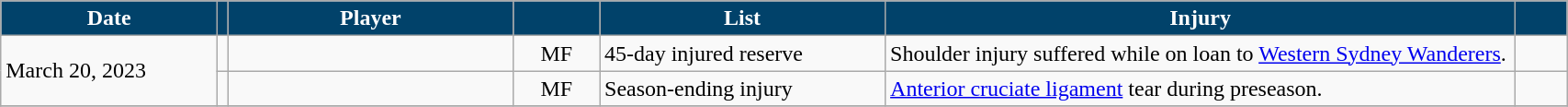<table class="wikitable sortable" style="text-align:left;">
<tr>
<th style="background:#01426A; color:#fff; width:150px;" data-sort-type="date">Date</th>
<th style="background:#01426A; color:#fff;"></th>
<th style="background:#01426A; color:#fff; width:200px;">Player</th>
<th style="background:#01426A; color:#fff; width:55px;"></th>
<th style="background:#01426A; color:#fff; width:200px;">List</th>
<th style="background:#01426A; color:#fff; width:450px;">Injury</th>
<th style="background:#01426A; color:#fff; width:30px;"></th>
</tr>
<tr>
<td rowspan="2">March 20, 2023</td>
<td></td>
<td></td>
<td align="center">MF</td>
<td>45-day injured reserve</td>
<td>Shoulder injury suffered while on loan to <a href='#'>Western Sydney Wanderers</a>.</td>
<td></td>
</tr>
<tr>
<td></td>
<td></td>
<td align="center">MF</td>
<td>Season-ending injury</td>
<td><a href='#'>Anterior cruciate ligament</a> tear during preseason.</td>
<td></td>
</tr>
<tr>
</tr>
</table>
